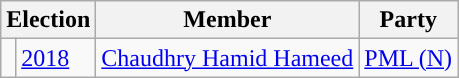<table class="wikitable">
<tr>
<th colspan="2">Election</th>
<th>Member</th>
<th>Party</th>
</tr>
<tr>
<td style="background-color: "></td>
<td><a href='#'>2018</a></td>
<td><a href='#'>Chaudhry Hamid Hameed</a></td>
<td><a href='#'>PML (N)</a></td>
</tr>
</table>
